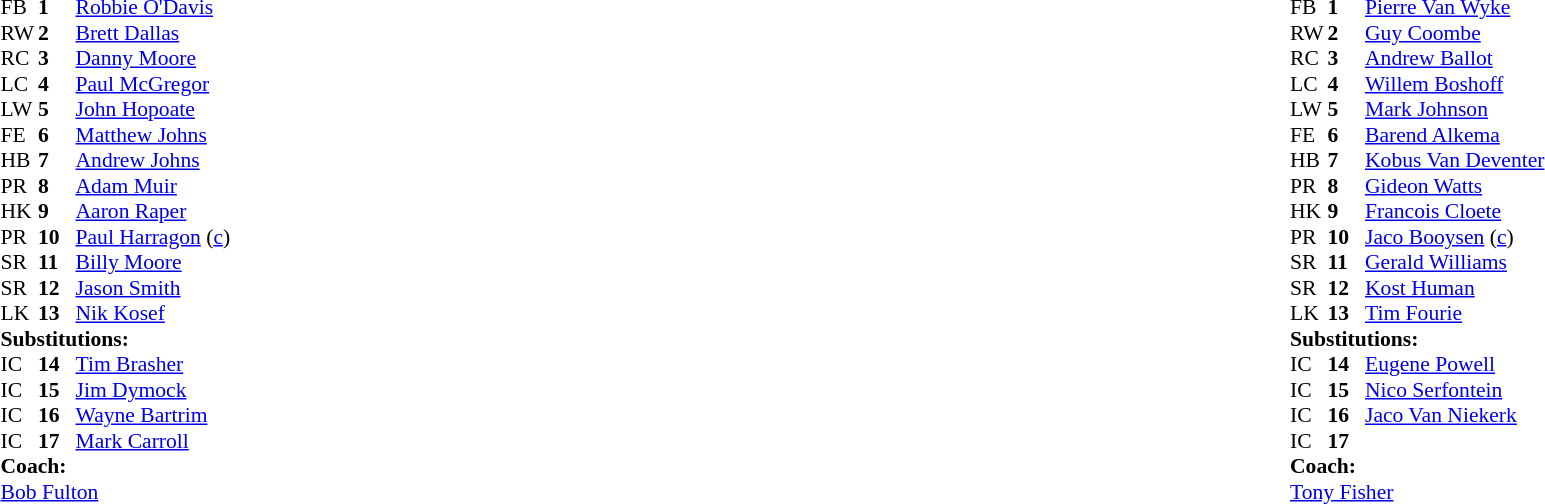<table width="100%">
<tr>
<td valign="top" width="50%"><br><table style="font-size: 90%" cellspacing="0" cellpadding="0">
<tr>
<th width="25"></th>
<th width="25"></th>
</tr>
<tr>
<td>FB</td>
<td><strong>1</strong></td>
<td> <a href='#'>Robbie O'Davis</a></td>
</tr>
<tr>
<td>RW</td>
<td><strong>2</strong></td>
<td> <a href='#'>Brett Dallas</a></td>
</tr>
<tr>
<td>RC</td>
<td><strong>3</strong></td>
<td> <a href='#'>Danny Moore</a></td>
</tr>
<tr>
<td>LC</td>
<td><strong>4</strong></td>
<td> <a href='#'>Paul McGregor</a></td>
</tr>
<tr>
<td>LW</td>
<td><strong>5</strong></td>
<td> <a href='#'>John Hopoate</a></td>
</tr>
<tr>
<td>FE</td>
<td><strong>6</strong></td>
<td> <a href='#'>Matthew Johns</a></td>
</tr>
<tr>
<td>HB</td>
<td><strong>7</strong></td>
<td> <a href='#'>Andrew Johns</a></td>
</tr>
<tr>
<td>PR</td>
<td><strong>8</strong></td>
<td> <a href='#'>Adam Muir</a></td>
</tr>
<tr>
<td>HK</td>
<td><strong>9</strong></td>
<td> <a href='#'>Aaron Raper</a></td>
</tr>
<tr>
<td>PR</td>
<td><strong>10</strong></td>
<td> <a href='#'>Paul Harragon</a> (<a href='#'>c</a>)</td>
</tr>
<tr>
<td>SR</td>
<td><strong>11</strong></td>
<td> <a href='#'>Billy Moore</a></td>
</tr>
<tr>
<td>SR</td>
<td><strong>12</strong></td>
<td> <a href='#'>Jason Smith</a></td>
</tr>
<tr>
<td>LK</td>
<td><strong>13</strong></td>
<td> <a href='#'>Nik Kosef</a></td>
</tr>
<tr>
<td colspan=3><strong>Substitutions:</strong></td>
</tr>
<tr>
<td>IC</td>
<td><strong>14</strong></td>
<td> <a href='#'>Tim Brasher</a></td>
</tr>
<tr>
<td>IC</td>
<td><strong>15</strong></td>
<td> <a href='#'>Jim Dymock</a></td>
</tr>
<tr>
<td>IC</td>
<td><strong>16</strong></td>
<td> <a href='#'>Wayne Bartrim</a></td>
</tr>
<tr>
<td>IC</td>
<td><strong>17</strong></td>
<td> <a href='#'>Mark Carroll</a></td>
</tr>
<tr>
<td colspan=3><strong>Coach:</strong></td>
</tr>
<tr>
<td colspan="4"> <a href='#'>Bob Fulton</a></td>
</tr>
</table>
</td>
<td valign="top" width="50%"><br><table style="font-size: 90%" cellspacing="0" cellpadding="0" align="center">
<tr>
<th width="25"></th>
<th width="25"></th>
</tr>
<tr>
<td>FB</td>
<td><strong>1</strong></td>
<td><a href='#'>Pierre Van Wyke</a></td>
</tr>
<tr>
<td>RW</td>
<td><strong>2</strong></td>
<td><a href='#'>Guy Coombe</a></td>
</tr>
<tr>
<td>RC</td>
<td><strong>3</strong></td>
<td><a href='#'>Andrew Ballot</a></td>
</tr>
<tr>
<td>LC</td>
<td><strong>4</strong></td>
<td><a href='#'>Willem Boshoff</a></td>
</tr>
<tr>
<td>LW</td>
<td><strong>5</strong></td>
<td><a href='#'>Mark Johnson</a></td>
</tr>
<tr>
<td>FE</td>
<td><strong>6</strong></td>
<td><a href='#'>Barend Alkema</a></td>
</tr>
<tr>
<td>HB</td>
<td><strong>7</strong></td>
<td><a href='#'>Kobus Van Deventer</a></td>
</tr>
<tr>
<td>PR</td>
<td><strong>8</strong></td>
<td><a href='#'>Gideon Watts</a></td>
</tr>
<tr>
<td>HK</td>
<td><strong>9</strong></td>
<td><a href='#'>Francois Cloete</a></td>
</tr>
<tr>
<td>PR</td>
<td><strong>10</strong></td>
<td><a href='#'>Jaco Booysen</a> (<a href='#'>c</a>)</td>
</tr>
<tr>
<td>SR</td>
<td><strong>11</strong></td>
<td><a href='#'>Gerald Williams</a></td>
</tr>
<tr>
<td>SR</td>
<td><strong>12</strong></td>
<td><a href='#'>Kost Human</a></td>
</tr>
<tr>
<td>LK</td>
<td><strong>13</strong></td>
<td><a href='#'>Tim Fourie</a></td>
</tr>
<tr>
<td colspan=3><strong>Substitutions:</strong></td>
</tr>
<tr>
<td>IC</td>
<td><strong>14</strong></td>
<td><a href='#'>Eugene Powell</a></td>
</tr>
<tr>
<td>IC</td>
<td><strong>15</strong></td>
<td><a href='#'>Nico Serfontein</a></td>
</tr>
<tr>
<td>IC</td>
<td><strong>16</strong></td>
<td><a href='#'>Jaco Van Niekerk</a></td>
</tr>
<tr>
<td>IC</td>
<td><strong>17</strong></td>
<td></td>
</tr>
<tr>
<td colspan=3><strong>Coach:</strong></td>
</tr>
<tr>
<td colspan="4"> <a href='#'>Tony Fisher</a></td>
</tr>
</table>
</td>
</tr>
</table>
